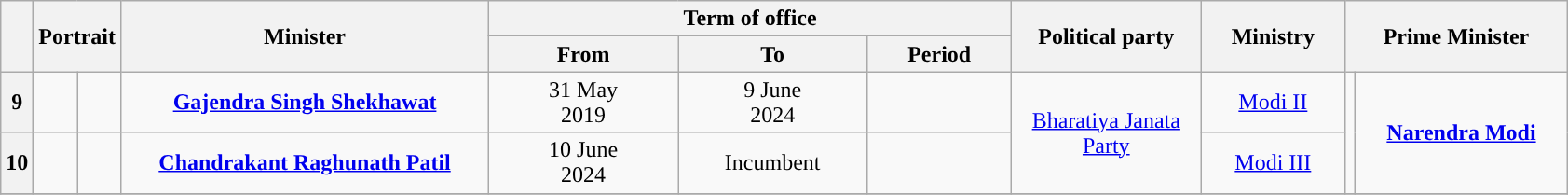<table class="wikitable" style="text-align:center">
<tr>
<th rowspan="2"></th>
<th rowspan="2" colspan="2">Portrait</th>
<th rowspan="2" style="width:16em">Minister<br></th>
<th colspan="3">Term of office</th>
<th rowspan="2" style="width:8em">Political party</th>
<th rowspan="2" style="width:6em">Ministry</th>
<th rowspan="2" colspan="2">Prime Minister</th>
</tr>
<tr>
<th style="width:8em">From</th>
<th style="width:8em">To</th>
<th style="width:6em">Period</th>
</tr>
<tr>
<th>9</th>
<td></td>
<td></td>
<td><strong><a href='#'>Gajendra Singh Shekhawat</a></strong><br></td>
<td>31 May<br>2019</td>
<td>9 June<br>2024</td>
<td><strong></strong></td>
<td rowspan="2"><a href='#'>Bharatiya Janata Party</a></td>
<td><a href='#'>Modi II</a></td>
<td rowspan="2"></td>
<td rowspan="2" style="width:9em"><strong><a href='#'>Narendra Modi</a></strong></td>
</tr>
<tr>
<th>10</th>
<td></td>
<td></td>
<td><strong><a href='#'>Chandrakant Raghunath Patil</a></strong><br></td>
<td>10 June<br>2024</td>
<td>Incumbent</td>
<td><strong></strong></td>
<td><a href='#'>Modi III</a></td>
</tr>
<tr>
</tr>
</table>
